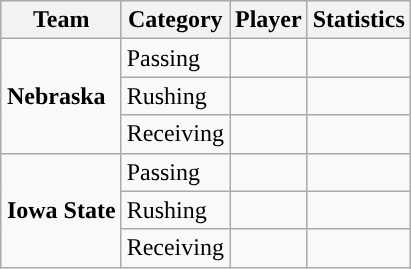<table class="wikitable" style="float: right;">
<tr>
<th>Team</th>
<th>Category</th>
<th>Player</th>
<th>Statistics</th>
</tr>
<tr>
<td rowspan=3><strong>Nebraska</strong></td>
<td>Passing</td>
<td></td>
<td></td>
</tr>
<tr>
<td>Rushing</td>
<td></td>
<td></td>
</tr>
<tr>
<td>Receiving</td>
<td></td>
<td></td>
</tr>
<tr>
<td rowspan=3><strong>Iowa State</strong></td>
<td>Passing</td>
<td></td>
<td></td>
</tr>
<tr>
<td>Rushing</td>
<td></td>
<td></td>
</tr>
<tr>
<td>Receiving</td>
<td></td>
<td></td>
</tr>
</table>
